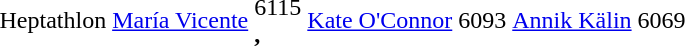<table>
<tr>
<td>Heptathlon</td>
<td><a href='#'>María Vicente</a><br></td>
<td>6115<br><strong>, </strong></td>
<td><a href='#'>Kate O'Connor</a><br></td>
<td>6093<br><strong></strong></td>
<td><a href='#'>Annik Kälin</a><br></td>
<td>6069<br><strong></strong></td>
</tr>
</table>
